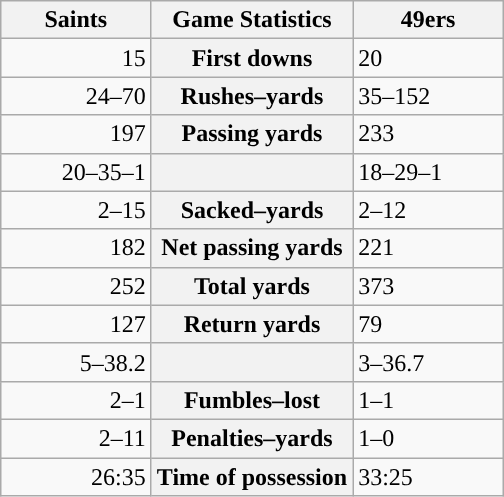<table class="wikitable" style="margin: 1em auto 1em auto">
<tr>
<th style="width:30%;">Saints</th>
<th style="width:40%;">Game Statistics</th>
<th style="width:30%;">49ers</th>
</tr>
<tr>
<td style="text-align:right;">15</td>
<th>First downs</th>
<td>20</td>
</tr>
<tr>
<td style="text-align:right;">24–70</td>
<th>Rushes–yards</th>
<td>35–152</td>
</tr>
<tr>
<td style="text-align:right;">197</td>
<th>Passing yards</th>
<td>233</td>
</tr>
<tr>
<td style="text-align:right;">20–35–1</td>
<th></th>
<td>18–29–1</td>
</tr>
<tr>
<td style="text-align:right;">2–15</td>
<th>Sacked–yards</th>
<td>2–12</td>
</tr>
<tr>
<td style="text-align:right;">182</td>
<th>Net passing yards</th>
<td>221</td>
</tr>
<tr>
<td style="text-align:right;">252</td>
<th>Total yards</th>
<td>373</td>
</tr>
<tr>
<td style="text-align:right;">127</td>
<th>Return yards</th>
<td>79</td>
</tr>
<tr>
<td style="text-align:right;">5–38.2</td>
<th></th>
<td>3–36.7</td>
</tr>
<tr>
<td style="text-align:right;">2–1</td>
<th>Fumbles–lost</th>
<td>1–1</td>
</tr>
<tr>
<td style="text-align:right;">2–11</td>
<th>Penalties–yards</th>
<td>1–0</td>
</tr>
<tr>
<td style="text-align:right;">26:35</td>
<th>Time of possession</th>
<td>33:25</td>
</tr>
</table>
